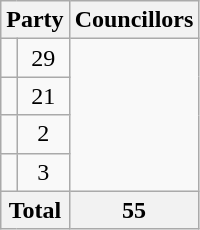<table class="wikitable">
<tr>
<th colspan=2>Party</th>
<th>Councillors</th>
</tr>
<tr>
<td></td>
<td align=center>29</td>
</tr>
<tr>
<td></td>
<td align=center>21</td>
</tr>
<tr>
<td></td>
<td align=center>2</td>
</tr>
<tr>
<td></td>
<td align=center>3</td>
</tr>
<tr>
<th colspan=2>Total</th>
<th align=center>55</th>
</tr>
</table>
